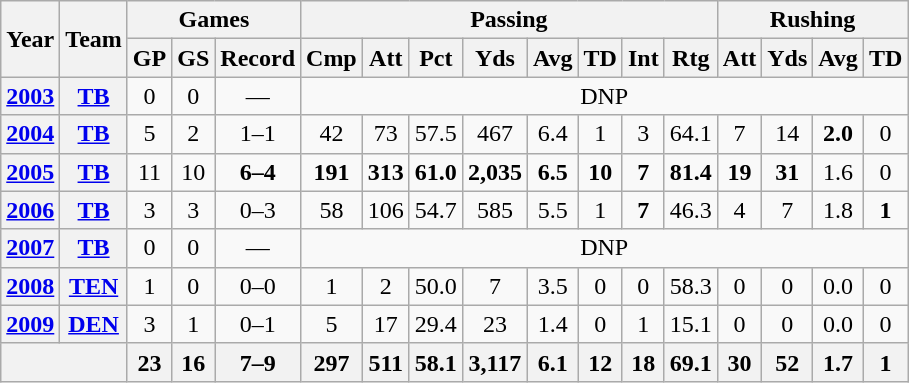<table class="wikitable" style="text-align: center;">
<tr>
<th rowspan="2">Year</th>
<th rowspan="2">Team</th>
<th colspan="3">Games</th>
<th colspan="8">Passing</th>
<th colspan="4">Rushing</th>
</tr>
<tr>
<th>GP</th>
<th>GS</th>
<th>Record</th>
<th>Cmp</th>
<th>Att</th>
<th>Pct</th>
<th>Yds</th>
<th>Avg</th>
<th>TD</th>
<th>Int</th>
<th>Rtg</th>
<th>Att</th>
<th>Yds</th>
<th>Avg</th>
<th>TD</th>
</tr>
<tr>
<th><a href='#'>2003</a></th>
<th><a href='#'>TB</a></th>
<td>0</td>
<td>0</td>
<td>—</td>
<td colspan="12">DNP</td>
</tr>
<tr>
<th><a href='#'>2004</a></th>
<th><a href='#'>TB</a></th>
<td>5</td>
<td>2</td>
<td>1–1</td>
<td>42</td>
<td>73</td>
<td>57.5</td>
<td>467</td>
<td>6.4</td>
<td>1</td>
<td>3</td>
<td>64.1</td>
<td>7</td>
<td>14</td>
<td><strong>2.0</strong></td>
<td>0</td>
</tr>
<tr>
<th><a href='#'>2005</a></th>
<th><a href='#'>TB</a></th>
<td>11</td>
<td>10</td>
<td><strong>6–4</strong></td>
<td><strong>191</strong></td>
<td><strong>313</strong></td>
<td><strong>61.0</strong></td>
<td><strong>2,035</strong></td>
<td><strong>6.5</strong></td>
<td><strong>10</strong></td>
<td><strong>7</strong></td>
<td><strong>81.4</strong></td>
<td><strong>19</strong></td>
<td><strong>31</strong></td>
<td>1.6</td>
<td>0</td>
</tr>
<tr>
<th><a href='#'>2006</a></th>
<th><a href='#'>TB</a></th>
<td>3</td>
<td>3</td>
<td>0–3</td>
<td>58</td>
<td>106</td>
<td>54.7</td>
<td>585</td>
<td>5.5</td>
<td>1</td>
<td><strong>7</strong></td>
<td>46.3</td>
<td>4</td>
<td>7</td>
<td>1.8</td>
<td><strong>1</strong></td>
</tr>
<tr>
<th><a href='#'>2007</a></th>
<th><a href='#'>TB</a></th>
<td>0</td>
<td>0</td>
<td>—</td>
<td colspan="12">DNP</td>
</tr>
<tr>
<th><a href='#'>2008</a></th>
<th><a href='#'>TEN</a></th>
<td>1</td>
<td>0</td>
<td>0–0</td>
<td>1</td>
<td>2</td>
<td>50.0</td>
<td>7</td>
<td>3.5</td>
<td>0</td>
<td>0</td>
<td>58.3</td>
<td>0</td>
<td>0</td>
<td>0.0</td>
<td>0</td>
</tr>
<tr>
<th><a href='#'>2009</a></th>
<th><a href='#'>DEN</a></th>
<td>3</td>
<td>1</td>
<td>0–1</td>
<td>5</td>
<td>17</td>
<td>29.4</td>
<td>23</td>
<td>1.4</td>
<td>0</td>
<td>1</td>
<td>15.1</td>
<td>0</td>
<td>0</td>
<td>0.0</td>
<td>0</td>
</tr>
<tr>
<th colspan="2"></th>
<th>23</th>
<th>16</th>
<th>7–9</th>
<th>297</th>
<th>511</th>
<th>58.1</th>
<th>3,117</th>
<th>6.1</th>
<th>12</th>
<th>18</th>
<th>69.1</th>
<th>30</th>
<th>52</th>
<th>1.7</th>
<th>1</th>
</tr>
</table>
